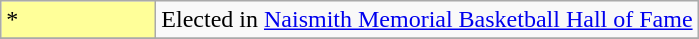<table class="wikitable">
<tr>
<td style="background-color:#FFFF99; border:1px solid #aaaaaa; width:6em">*</td>
<td>Elected in <a href='#'>Naismith Memorial Basketball Hall of Fame</a></td>
</tr>
<tr>
</tr>
</table>
